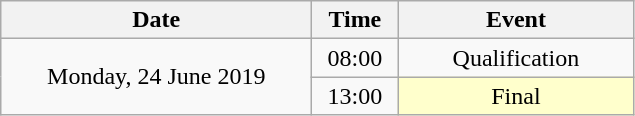<table class = "wikitable" style="text-align:center;">
<tr>
<th width=200>Date</th>
<th width=50>Time</th>
<th width=150>Event</th>
</tr>
<tr>
<td rowspan=2>Monday, 24 June 2019</td>
<td>08:00</td>
<td>Qualification</td>
</tr>
<tr>
<td>13:00</td>
<td bgcolor=ffffcc>Final</td>
</tr>
</table>
